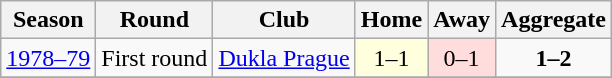<table class="wikitable">
<tr>
<th>Season</th>
<th>Round</th>
<th>Club</th>
<th>Home</th>
<th>Away</th>
<th>Aggregate</th>
</tr>
<tr>
<td><a href='#'>1978–79</a></td>
<td>First round</td>
<td> <a href='#'>Dukla Prague</a></td>
<td style="text-align:center; background:#ffd;">1–1</td>
<td style="text-align:center; background:#fdd;">0–1</td>
<td style="text-align:center;"><strong>1–2</strong></td>
</tr>
<tr>
</tr>
</table>
